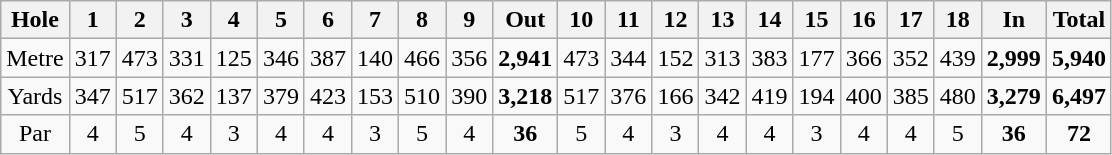<table class="wikitable" style="text-align:center">
<tr>
<th align="left">Hole</th>
<th>1</th>
<th>2</th>
<th>3</th>
<th>4</th>
<th>5</th>
<th>6</th>
<th>7</th>
<th>8</th>
<th>9</th>
<th>Out</th>
<th>10</th>
<th>11</th>
<th>12</th>
<th>13</th>
<th>14</th>
<th>15</th>
<th>16</th>
<th>17</th>
<th>18</th>
<th>In</th>
<th>Total</th>
</tr>
<tr>
<td align="center">Metre</td>
<td>317</td>
<td>473</td>
<td>331</td>
<td>125</td>
<td>346</td>
<td>387</td>
<td>140</td>
<td>466</td>
<td>356</td>
<td><strong>2,941</strong></td>
<td>473</td>
<td>344</td>
<td>152</td>
<td>313</td>
<td>383</td>
<td>177</td>
<td>366</td>
<td>352</td>
<td>439</td>
<td><strong>2,999</strong></td>
<td><strong>5,940</strong></td>
</tr>
<tr>
<td align="center">Yards</td>
<td>347</td>
<td>517</td>
<td>362</td>
<td>137</td>
<td>379</td>
<td>423</td>
<td>153</td>
<td>510</td>
<td>390</td>
<td><strong>3,218</strong></td>
<td>517</td>
<td>376</td>
<td>166</td>
<td>342</td>
<td>419</td>
<td>194</td>
<td>400</td>
<td>385</td>
<td>480</td>
<td><strong>3,279</strong></td>
<td><strong>6,497</strong></td>
</tr>
<tr>
<td align="center">Par</td>
<td>4</td>
<td>5</td>
<td>4</td>
<td>3</td>
<td>4</td>
<td>4</td>
<td>3</td>
<td>5</td>
<td>4</td>
<td><strong>36</strong></td>
<td>5</td>
<td>4</td>
<td>3</td>
<td>4</td>
<td>4</td>
<td>3</td>
<td>4</td>
<td>4</td>
<td>5</td>
<td><strong>36</strong></td>
<td><strong>72</strong></td>
</tr>
</table>
